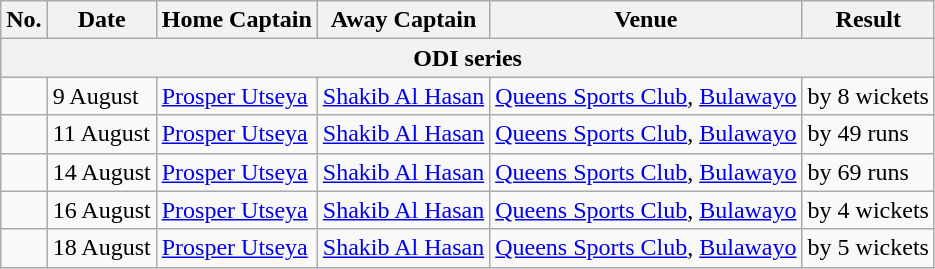<table class="wikitable">
<tr>
<th>No.</th>
<th>Date</th>
<th>Home Captain</th>
<th>Away Captain</th>
<th>Venue</th>
<th>Result</th>
</tr>
<tr>
<th colspan="9">ODI series</th>
</tr>
<tr>
<td></td>
<td>9 August</td>
<td><a href='#'>Prosper Utseya</a></td>
<td><a href='#'>Shakib Al Hasan</a></td>
<td><a href='#'>Queens Sports Club</a>, <a href='#'>Bulawayo</a></td>
<td> by 8 wickets</td>
</tr>
<tr>
<td></td>
<td>11 August</td>
<td><a href='#'>Prosper Utseya</a></td>
<td><a href='#'>Shakib Al Hasan</a></td>
<td><a href='#'>Queens Sports Club</a>, <a href='#'>Bulawayo</a></td>
<td> by 49 runs</td>
</tr>
<tr>
<td></td>
<td>14 August</td>
<td><a href='#'>Prosper Utseya</a></td>
<td><a href='#'>Shakib Al Hasan</a></td>
<td><a href='#'>Queens Sports Club</a>, <a href='#'>Bulawayo</a></td>
<td> by 69 runs</td>
</tr>
<tr>
<td></td>
<td>16 August</td>
<td><a href='#'>Prosper Utseya</a></td>
<td><a href='#'>Shakib Al Hasan</a></td>
<td><a href='#'>Queens Sports Club</a>, <a href='#'>Bulawayo</a></td>
<td> by 4 wickets</td>
</tr>
<tr>
<td></td>
<td>18 August</td>
<td><a href='#'>Prosper Utseya</a></td>
<td><a href='#'>Shakib Al Hasan</a></td>
<td><a href='#'>Queens Sports Club</a>, <a href='#'>Bulawayo</a></td>
<td> by 5 wickets</td>
</tr>
</table>
